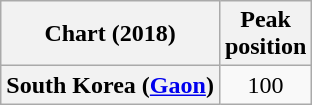<table class="wikitable plainrowheaders" style="text-align:center">
<tr>
<th scope="col">Chart (2018)</th>
<th scope="col">Peak<br> position</th>
</tr>
<tr>
<th scope="row">South Korea (<a href='#'>Gaon</a>)</th>
<td>100</td>
</tr>
</table>
